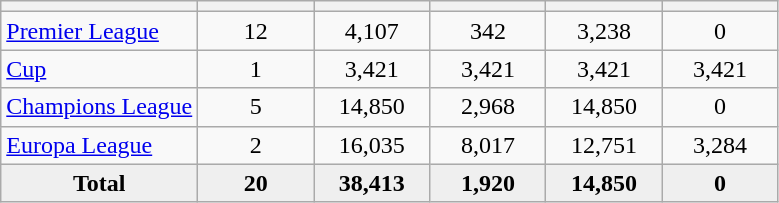<table class="wikitable" style="text-align: center;">
<tr>
<th></th>
<th style="width:70px;"></th>
<th style="width:70px;"></th>
<th style="width:70px;"></th>
<th style="width:70px;"></th>
<th style="width:70px;"></th>
</tr>
<tr>
<td align=left><a href='#'>Premier League</a></td>
<td>12</td>
<td>4,107</td>
<td>342</td>
<td>3,238</td>
<td>0</td>
</tr>
<tr>
<td align=left><a href='#'>Cup</a></td>
<td>1</td>
<td>3,421</td>
<td>3,421</td>
<td>3,421</td>
<td>3,421</td>
</tr>
<tr>
<td align=left><a href='#'>Champions League</a></td>
<td>5</td>
<td>14,850</td>
<td>2,968</td>
<td>14,850</td>
<td>0</td>
</tr>
<tr>
<td align=left><a href='#'>Europa League</a></td>
<td>2</td>
<td>16,035</td>
<td>8,017</td>
<td>12,751</td>
<td>3,284</td>
</tr>
<tr bgcolor="#EFEFEF">
<td><strong>Total</strong></td>
<td><strong>20</strong></td>
<td><strong>38,413</strong></td>
<td><strong>1,920</strong></td>
<td><strong>14,850</strong></td>
<td><strong>0</strong></td>
</tr>
</table>
